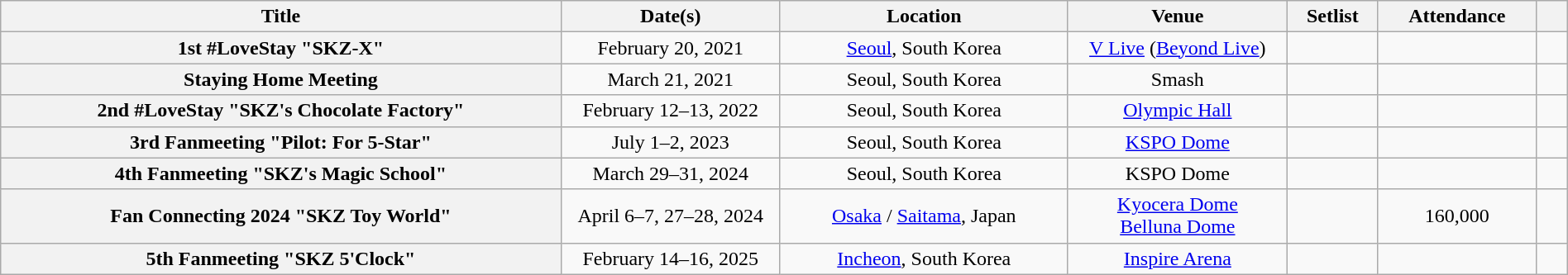<table class="wikitable sortable plainrowheaders" style="text-align:center" width="100%">
<tr>
<th scope="col">Title</th>
<th scope="col" width="14%">Date(s)</th>
<th scope="col">Location</th>
<th scope="col" width="14%">Venue</th>
<th scope="col">Setlist</th>
<th scope="col">Attendance</th>
<th scope="col" width="2%" class="unsortable"></th>
</tr>
<tr>
<th scope="row">1st #LoveStay "SKZ-X"</th>
<td>February 20, 2021</td>
<td><a href='#'>Seoul</a>, South Korea</td>
<td><a href='#'>V Live</a> (<a href='#'>Beyond Live</a>)</td>
<td></td>
<td></td>
<td></td>
</tr>
<tr>
<th scope="row">Staying Home Meeting</th>
<td>March 21, 2021</td>
<td>Seoul, South Korea</td>
<td>Smash</td>
<td></td>
<td></td>
<td></td>
</tr>
<tr>
<th scope="row">2nd #LoveStay "SKZ's Chocolate Factory"</th>
<td>February 12–13, 2022</td>
<td>Seoul, South Korea</td>
<td><a href='#'>Olympic Hall</a></td>
<td></td>
<td></td>
<td></td>
</tr>
<tr>
<th scope="row">3rd Fanmeeting "Pilot: For 5-Star"</th>
<td>July 1–2, 2023</td>
<td>Seoul, South Korea</td>
<td><a href='#'>KSPO Dome</a></td>
<td></td>
<td></td>
<td></td>
</tr>
<tr>
<th scope="row">4th Fanmeeting "SKZ's Magic School"</th>
<td>March 29–31, 2024</td>
<td>Seoul, South Korea</td>
<td>KSPO Dome</td>
<td></td>
<td></td>
<td></td>
</tr>
<tr>
<th scope="row">Fan Connecting 2024 "SKZ Toy World"</th>
<td>April 6–7, 27–28, 2024</td>
<td><a href='#'>Osaka</a> / <a href='#'>Saitama</a>, Japan</td>
<td><a href='#'>Kyocera Dome</a><br><a href='#'>Belluna Dome</a></td>
<td></td>
<td>160,000</td>
<td><br></td>
</tr>
<tr>
<th scope="row">5th Fanmeeting "SKZ 5'Clock"</th>
<td>February 14–16, 2025</td>
<td><a href='#'>Incheon</a>, South Korea</td>
<td><a href='#'>Inspire Arena</a></td>
<td></td>
<td></td>
<td></td>
</tr>
</table>
